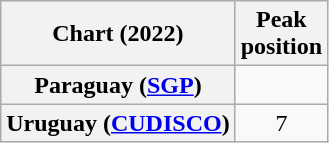<table class="wikitable plainrowheaders" style="text-align:center">
<tr>
<th scope="col">Chart (2022)</th>
<th scope="col">Peak<br>position</th>
</tr>
<tr>
<th scope="row">Paraguay (<a href='#'>SGP</a>)</th>
<td></td>
</tr>
<tr>
<th scope="row">Uruguay (<a href='#'>CUDISCO</a>)</th>
<td>7</td>
</tr>
</table>
